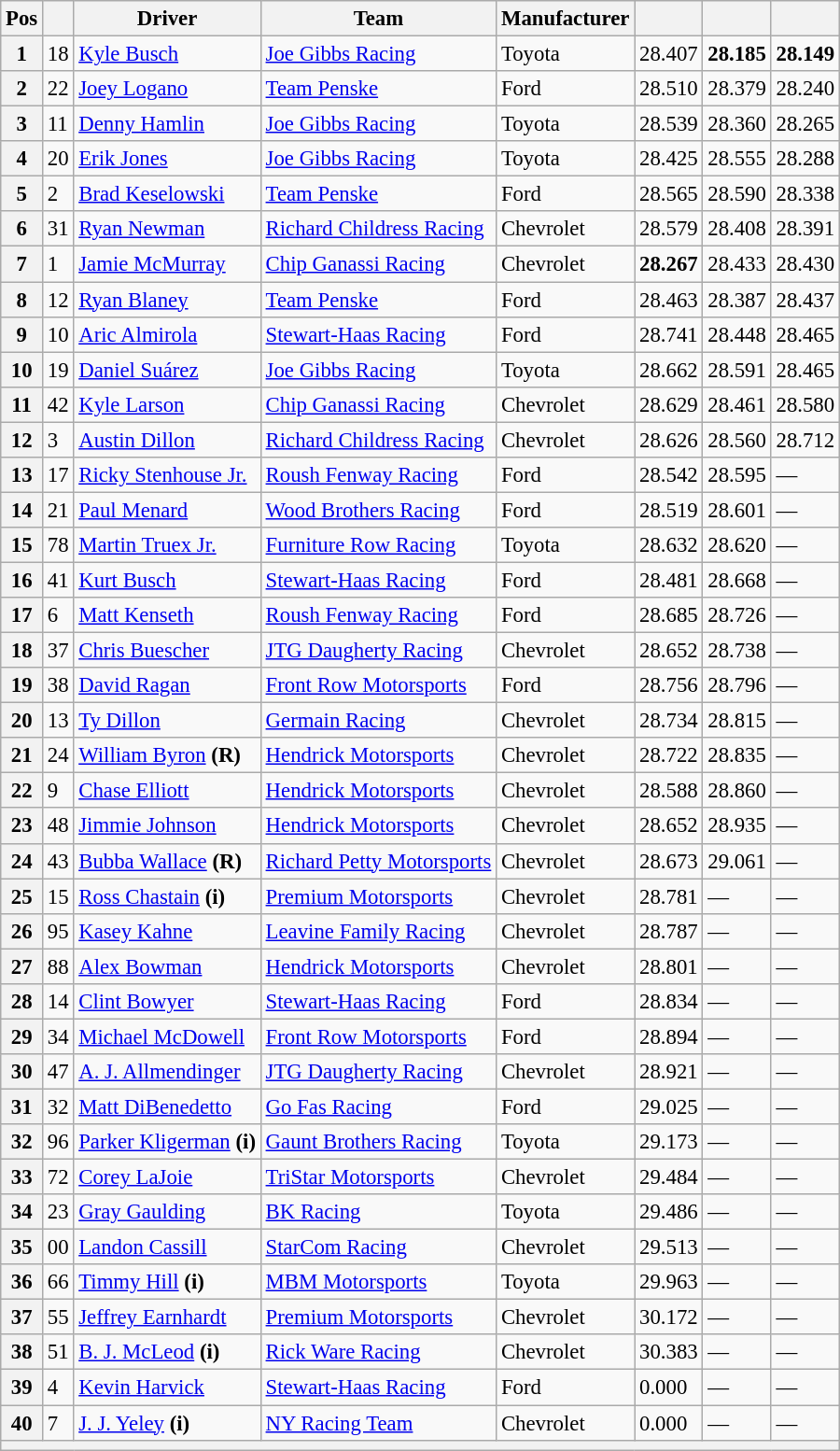<table class="wikitable" style="font-size:95%">
<tr>
<th>Pos</th>
<th></th>
<th>Driver</th>
<th>Team</th>
<th>Manufacturer</th>
<th></th>
<th></th>
<th></th>
</tr>
<tr>
<th>1</th>
<td>18</td>
<td><a href='#'>Kyle Busch</a></td>
<td><a href='#'>Joe Gibbs Racing</a></td>
<td>Toyota</td>
<td>28.407</td>
<td><strong>28.185</strong></td>
<td><strong>28.149</strong></td>
</tr>
<tr>
<th>2</th>
<td>22</td>
<td><a href='#'>Joey Logano</a></td>
<td><a href='#'>Team Penske</a></td>
<td>Ford</td>
<td>28.510</td>
<td>28.379</td>
<td>28.240</td>
</tr>
<tr>
<th>3</th>
<td>11</td>
<td><a href='#'>Denny Hamlin</a></td>
<td><a href='#'>Joe Gibbs Racing</a></td>
<td>Toyota</td>
<td>28.539</td>
<td>28.360</td>
<td>28.265</td>
</tr>
<tr>
<th>4</th>
<td>20</td>
<td><a href='#'>Erik Jones</a></td>
<td><a href='#'>Joe Gibbs Racing</a></td>
<td>Toyota</td>
<td>28.425</td>
<td>28.555</td>
<td>28.288</td>
</tr>
<tr>
<th>5</th>
<td>2</td>
<td><a href='#'>Brad Keselowski</a></td>
<td><a href='#'>Team Penske</a></td>
<td>Ford</td>
<td>28.565</td>
<td>28.590</td>
<td>28.338</td>
</tr>
<tr>
<th>6</th>
<td>31</td>
<td><a href='#'>Ryan Newman</a></td>
<td><a href='#'>Richard Childress Racing</a></td>
<td>Chevrolet</td>
<td>28.579</td>
<td>28.408</td>
<td>28.391</td>
</tr>
<tr>
<th>7</th>
<td>1</td>
<td><a href='#'>Jamie McMurray</a></td>
<td><a href='#'>Chip Ganassi Racing</a></td>
<td>Chevrolet</td>
<td><strong>28.267</strong></td>
<td>28.433</td>
<td>28.430</td>
</tr>
<tr>
<th>8</th>
<td>12</td>
<td><a href='#'>Ryan Blaney</a></td>
<td><a href='#'>Team Penske</a></td>
<td>Ford</td>
<td>28.463</td>
<td>28.387</td>
<td>28.437</td>
</tr>
<tr>
<th>9</th>
<td>10</td>
<td><a href='#'>Aric Almirola</a></td>
<td><a href='#'>Stewart-Haas Racing</a></td>
<td>Ford</td>
<td>28.741</td>
<td>28.448</td>
<td>28.465</td>
</tr>
<tr>
<th>10</th>
<td>19</td>
<td><a href='#'>Daniel Suárez</a></td>
<td><a href='#'>Joe Gibbs Racing</a></td>
<td>Toyota</td>
<td>28.662</td>
<td>28.591</td>
<td>28.465</td>
</tr>
<tr>
<th>11</th>
<td>42</td>
<td><a href='#'>Kyle Larson</a></td>
<td><a href='#'>Chip Ganassi Racing</a></td>
<td>Chevrolet</td>
<td>28.629</td>
<td>28.461</td>
<td>28.580</td>
</tr>
<tr>
<th>12</th>
<td>3</td>
<td><a href='#'>Austin Dillon</a></td>
<td><a href='#'>Richard Childress Racing</a></td>
<td>Chevrolet</td>
<td>28.626</td>
<td>28.560</td>
<td>28.712</td>
</tr>
<tr>
<th>13</th>
<td>17</td>
<td><a href='#'>Ricky Stenhouse Jr.</a></td>
<td><a href='#'>Roush Fenway Racing</a></td>
<td>Ford</td>
<td>28.542</td>
<td>28.595</td>
<td>—</td>
</tr>
<tr>
<th>14</th>
<td>21</td>
<td><a href='#'>Paul Menard</a></td>
<td><a href='#'>Wood Brothers Racing</a></td>
<td>Ford</td>
<td>28.519</td>
<td>28.601</td>
<td>—</td>
</tr>
<tr>
<th>15</th>
<td>78</td>
<td><a href='#'>Martin Truex Jr.</a></td>
<td><a href='#'>Furniture Row Racing</a></td>
<td>Toyota</td>
<td>28.632</td>
<td>28.620</td>
<td>—</td>
</tr>
<tr>
<th>16</th>
<td>41</td>
<td><a href='#'>Kurt Busch</a></td>
<td><a href='#'>Stewart-Haas Racing</a></td>
<td>Ford</td>
<td>28.481</td>
<td>28.668</td>
<td>—</td>
</tr>
<tr>
<th>17</th>
<td>6</td>
<td><a href='#'>Matt Kenseth</a></td>
<td><a href='#'>Roush Fenway Racing</a></td>
<td>Ford</td>
<td>28.685</td>
<td>28.726</td>
<td>—</td>
</tr>
<tr>
<th>18</th>
<td>37</td>
<td><a href='#'>Chris Buescher</a></td>
<td><a href='#'>JTG Daugherty Racing</a></td>
<td>Chevrolet</td>
<td>28.652</td>
<td>28.738</td>
<td>—</td>
</tr>
<tr>
<th>19</th>
<td>38</td>
<td><a href='#'>David Ragan</a></td>
<td><a href='#'>Front Row Motorsports</a></td>
<td>Ford</td>
<td>28.756</td>
<td>28.796</td>
<td>—</td>
</tr>
<tr>
<th>20</th>
<td>13</td>
<td><a href='#'>Ty Dillon</a></td>
<td><a href='#'>Germain Racing</a></td>
<td>Chevrolet</td>
<td>28.734</td>
<td>28.815</td>
<td>—</td>
</tr>
<tr>
<th>21</th>
<td>24</td>
<td><a href='#'>William Byron</a> <strong>(R)</strong></td>
<td><a href='#'>Hendrick Motorsports</a></td>
<td>Chevrolet</td>
<td>28.722</td>
<td>28.835</td>
<td>—</td>
</tr>
<tr>
<th>22</th>
<td>9</td>
<td><a href='#'>Chase Elliott</a></td>
<td><a href='#'>Hendrick Motorsports</a></td>
<td>Chevrolet</td>
<td>28.588</td>
<td>28.860</td>
<td>—</td>
</tr>
<tr>
<th>23</th>
<td>48</td>
<td><a href='#'>Jimmie Johnson</a></td>
<td><a href='#'>Hendrick Motorsports</a></td>
<td>Chevrolet</td>
<td>28.652</td>
<td>28.935</td>
<td>—</td>
</tr>
<tr>
<th>24</th>
<td>43</td>
<td><a href='#'>Bubba Wallace</a> <strong>(R)</strong></td>
<td><a href='#'>Richard Petty Motorsports</a></td>
<td>Chevrolet</td>
<td>28.673</td>
<td>29.061</td>
<td>—</td>
</tr>
<tr>
<th>25</th>
<td>15</td>
<td><a href='#'>Ross Chastain</a> <strong>(i)</strong></td>
<td><a href='#'>Premium Motorsports</a></td>
<td>Chevrolet</td>
<td>28.781</td>
<td>—</td>
<td>—</td>
</tr>
<tr>
<th>26</th>
<td>95</td>
<td><a href='#'>Kasey Kahne</a></td>
<td><a href='#'>Leavine Family Racing</a></td>
<td>Chevrolet</td>
<td>28.787</td>
<td>—</td>
<td>—</td>
</tr>
<tr>
<th>27</th>
<td>88</td>
<td><a href='#'>Alex Bowman</a></td>
<td><a href='#'>Hendrick Motorsports</a></td>
<td>Chevrolet</td>
<td>28.801</td>
<td>—</td>
<td>—</td>
</tr>
<tr>
<th>28</th>
<td>14</td>
<td><a href='#'>Clint Bowyer</a></td>
<td><a href='#'>Stewart-Haas Racing</a></td>
<td>Ford</td>
<td>28.834</td>
<td>—</td>
<td>—</td>
</tr>
<tr>
<th>29</th>
<td>34</td>
<td><a href='#'>Michael McDowell</a></td>
<td><a href='#'>Front Row Motorsports</a></td>
<td>Ford</td>
<td>28.894</td>
<td>—</td>
<td>—</td>
</tr>
<tr>
<th>30</th>
<td>47</td>
<td><a href='#'>A. J. Allmendinger</a></td>
<td><a href='#'>JTG Daugherty Racing</a></td>
<td>Chevrolet</td>
<td>28.921</td>
<td>—</td>
<td>—</td>
</tr>
<tr>
<th>31</th>
<td>32</td>
<td><a href='#'>Matt DiBenedetto</a></td>
<td><a href='#'>Go Fas Racing</a></td>
<td>Ford</td>
<td>29.025</td>
<td>—</td>
<td>—</td>
</tr>
<tr>
<th>32</th>
<td>96</td>
<td><a href='#'>Parker Kligerman</a> <strong>(i)</strong></td>
<td><a href='#'>Gaunt Brothers Racing</a></td>
<td>Toyota</td>
<td>29.173</td>
<td>—</td>
<td>—</td>
</tr>
<tr>
<th>33</th>
<td>72</td>
<td><a href='#'>Corey LaJoie</a></td>
<td><a href='#'>TriStar Motorsports</a></td>
<td>Chevrolet</td>
<td>29.484</td>
<td>—</td>
<td>—</td>
</tr>
<tr>
<th>34</th>
<td>23</td>
<td><a href='#'>Gray Gaulding</a></td>
<td><a href='#'>BK Racing</a></td>
<td>Toyota</td>
<td>29.486</td>
<td>—</td>
<td>—</td>
</tr>
<tr>
<th>35</th>
<td>00</td>
<td><a href='#'>Landon Cassill</a></td>
<td><a href='#'>StarCom Racing</a></td>
<td>Chevrolet</td>
<td>29.513</td>
<td>—</td>
<td>—</td>
</tr>
<tr>
<th>36</th>
<td>66</td>
<td><a href='#'>Timmy Hill</a> <strong>(i)</strong></td>
<td><a href='#'>MBM Motorsports</a></td>
<td>Toyota</td>
<td>29.963</td>
<td>—</td>
<td>—</td>
</tr>
<tr>
<th>37</th>
<td>55</td>
<td><a href='#'>Jeffrey Earnhardt</a></td>
<td><a href='#'>Premium Motorsports</a></td>
<td>Chevrolet</td>
<td>30.172</td>
<td>—</td>
<td>—</td>
</tr>
<tr>
<th>38</th>
<td>51</td>
<td><a href='#'>B. J. McLeod</a> <strong>(i)</strong></td>
<td><a href='#'>Rick Ware Racing</a></td>
<td>Chevrolet</td>
<td>30.383</td>
<td>—</td>
<td>—</td>
</tr>
<tr>
<th>39</th>
<td>4</td>
<td><a href='#'>Kevin Harvick</a></td>
<td><a href='#'>Stewart-Haas Racing</a></td>
<td>Ford</td>
<td>0.000</td>
<td>—</td>
<td>—</td>
</tr>
<tr>
<th>40</th>
<td>7</td>
<td><a href='#'>J. J. Yeley</a> <strong>(i)</strong></td>
<td><a href='#'>NY Racing Team</a></td>
<td>Chevrolet</td>
<td>0.000</td>
<td>—</td>
<td>—</td>
</tr>
<tr>
<th colspan="8"></th>
</tr>
</table>
